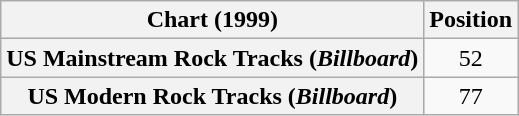<table class="wikitable sortable plainrowheaders" style="text-align:center">
<tr>
<th>Chart (1999)</th>
<th>Position</th>
</tr>
<tr>
<th scope="row">US Mainstream Rock Tracks (<em>Billboard</em>)</th>
<td>52</td>
</tr>
<tr>
<th scope="row">US Modern Rock Tracks (<em>Billboard</em>)</th>
<td>77</td>
</tr>
</table>
